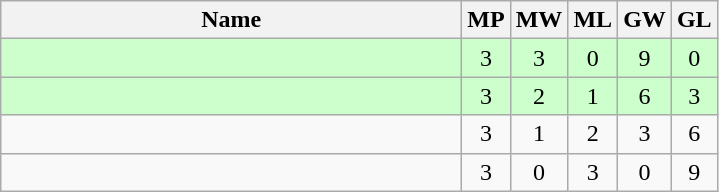<table class=wikitable style="text-align:center">
<tr>
<th width=300>Name</th>
<th width=20>MP</th>
<th width=20>MW</th>
<th width=20>ML</th>
<th width=20>GW</th>
<th width=20>GL</th>
</tr>
<tr style="background-color:#ccffcc;">
<td style="text-align:left;"><strong></strong></td>
<td>3</td>
<td>3</td>
<td>0</td>
<td>9</td>
<td>0</td>
</tr>
<tr style="background-color:#ccffcc;">
<td style="text-align:left;"><strong></strong></td>
<td>3</td>
<td>2</td>
<td>1</td>
<td>6</td>
<td>3</td>
</tr>
<tr>
<td style="text-align:left;"></td>
<td>3</td>
<td>1</td>
<td>2</td>
<td>3</td>
<td>6</td>
</tr>
<tr>
<td style="text-align:left;"></td>
<td>3</td>
<td>0</td>
<td>3</td>
<td>0</td>
<td>9</td>
</tr>
</table>
